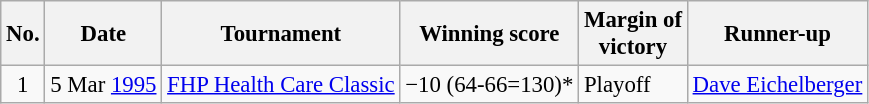<table class="wikitable" style="font-size:95%;">
<tr>
<th>No.</th>
<th>Date</th>
<th>Tournament</th>
<th>Winning score</th>
<th>Margin of<br>victory</th>
<th>Runner-up</th>
</tr>
<tr>
<td align=center>1</td>
<td align=right>5 Mar <a href='#'>1995</a></td>
<td><a href='#'>FHP Health Care Classic</a></td>
<td>−10 (64-66=130)*</td>
<td>Playoff</td>
<td> <a href='#'>Dave Eichelberger</a></td>
</tr>
</table>
